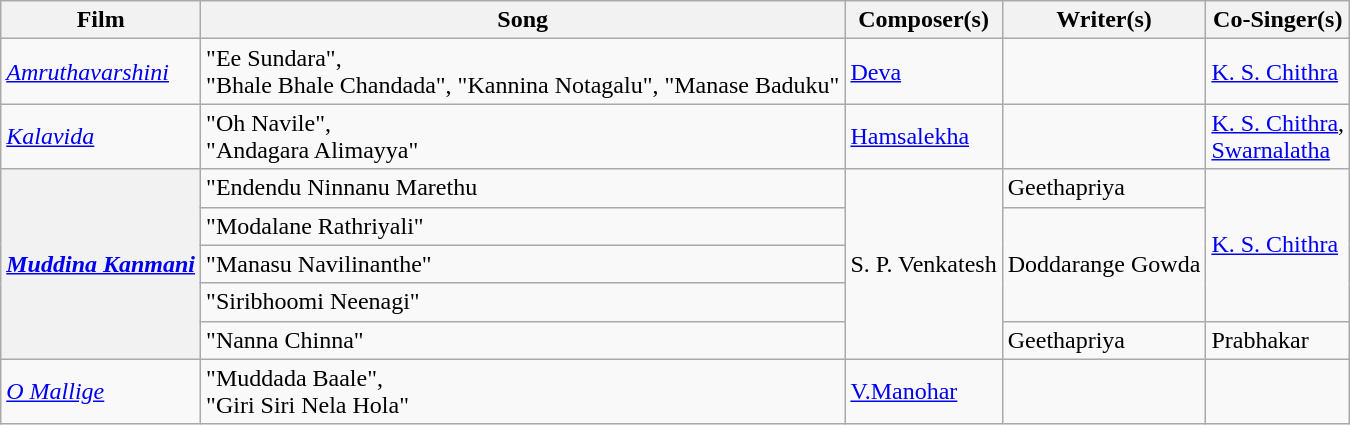<table class="wikitable">
<tr>
<th>Film</th>
<th>Song</th>
<th>Composer(s)</th>
<th>Writer(s)</th>
<th>Co-Singer(s)</th>
</tr>
<tr>
<td><em><a href='#'>Amruthavarshini</a></em></td>
<td>"Ee Sundara",<br>"Bhale Bhale Chandada",
"Kannina Notagalu",
"Manase Baduku"</td>
<td><a href='#'>Deva</a></td>
<td></td>
<td><a href='#'>K. S. Chithra</a></td>
</tr>
<tr>
<td><em><a href='#'>Kalavida</a></em></td>
<td>"Oh Navile",<br>"Andagara Alimayya"</td>
<td><a href='#'>Hamsalekha</a></td>
<td></td>
<td><a href='#'>K. S. Chithra</a>,<br><a href='#'>Swarnalatha</a></td>
</tr>
<tr>
<th Rowspan=5><em><a href='#'>Muddina Kanmani</a></em></th>
<td>"Endendu Ninnanu Marethu</td>
<td Rowspan=5>S. P. Venkatesh</td>
<td>Geethapriya</td>
<td rowspan=4><a href='#'>K. S. Chithra</a></td>
</tr>
<tr>
<td>"Modalane Rathriyali"</td>
<td rowspan=3>Doddarange Gowda</td>
</tr>
<tr>
<td>"Manasu Navilinanthe"</td>
</tr>
<tr>
<td>"Siribhoomi Neenagi"</td>
</tr>
<tr>
<td>"Nanna Chinna"</td>
<td>Geethapriya</td>
<td>Prabhakar</td>
</tr>
<tr>
<td><em><a href='#'>O Mallige</a></em></td>
<td>"Muddada Baale",<br>"Giri Siri Nela Hola"</td>
<td><a href='#'>V.Manohar</a></td>
<td></td>
<td></td>
</tr>
</table>
